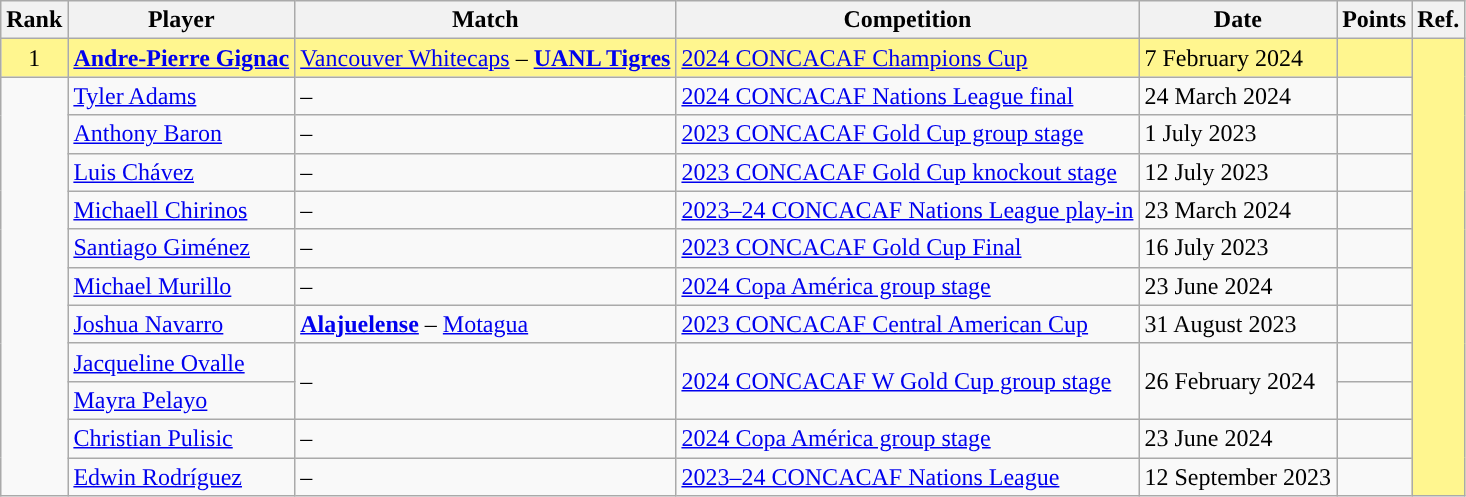<table class="wikitable">
<tr>
<th>Rank</th>
<th>Player</th>
<th>Match</th>
<th>Competition</th>
<th>Date</th>
<th>Points</th>
<th>Ref.</th>
</tr>
<tr bgcolor="#FFF68F">
<td align="center">1</td>
<td><strong> <a href='#'>Andre-Pierre Gignac</a></strong></td>
<td><a href='#'>Vancouver Whitecaps</a> – <strong><a href='#'>UANL Tigres</a></strong></td>
<td><a href='#'>2024 CONCACAF Champions Cup</a></td>
<td>7 February 2024</td>
<td align="center"></td>
<td rowspan=12></td>
</tr>
<tr>
<td rowspan=11></td>
<td> <a href='#'>Tyler Adams</a></td>
<td><strong></strong> – </td>
<td><a href='#'>2024 CONCACAF Nations League final</a></td>
<td>24 March 2024</td>
<td align="center"></td>
</tr>
<tr>
<td> <a href='#'>Anthony Baron</a></td>
<td> – <strong></strong></td>
<td><a href='#'>2023 CONCACAF Gold Cup group stage</a></td>
<td>1 July 2023</td>
<td align="center"></td>
</tr>
<tr>
<td> <a href='#'>Luis Chávez</a></td>
<td> – <strong></strong></td>
<td><a href='#'>2023 CONCACAF Gold Cup knockout stage</a></td>
<td>12 July 2023</td>
<td align="center"></td>
</tr>
<tr>
<td> <a href='#'>Michaell Chirinos</a></td>
<td> – <strong></strong></td>
<td><a href='#'>2023–24 CONCACAF Nations League play-in</a></td>
<td>23 March 2024</td>
<td align="center"></td>
</tr>
<tr>
<td> <a href='#'>Santiago Giménez</a></td>
<td> – <strong></strong></td>
<td><a href='#'>2023 CONCACAF Gold Cup Final</a></td>
<td>16 July 2023</td>
<td align="center"></td>
</tr>
<tr>
<td> <a href='#'>Michael Murillo</a></td>
<td> – <strong></strong></td>
<td><a href='#'>2024 Copa América group stage</a></td>
<td>23 June 2024</td>
<td align="center"></td>
</tr>
<tr>
<td> <a href='#'>Joshua Navarro</a></td>
<td><strong><a href='#'>Alajuelense</a></strong> – <a href='#'>Motagua</a></td>
<td><a href='#'>2023 CONCACAF Central American Cup</a></td>
<td>31 August 2023</td>
<td align="center"></td>
</tr>
<tr>
<td> <a href='#'>Jacqueline Ovalle</a></td>
<td rowspan=2> – </td>
<td rowspan=2><a href='#'>2024 CONCACAF W Gold Cup group stage</a></td>
<td rowspan=2>26 February 2024</td>
<td align="center"></td>
</tr>
<tr>
<td> <a href='#'>Mayra Pelayo</a></td>
<td align="center"></td>
</tr>
<tr>
<td> <a href='#'>Christian Pulisic</a></td>
<td><strong></strong> – </td>
<td><a href='#'>2024 Copa América group stage</a></td>
<td>23 June 2024</td>
<td align="center"></td>
</tr>
<tr>
<td> <a href='#'>Edwin Rodríguez</a></td>
<td><strong></strong> – </td>
<td><a href='#'>2023–24 CONCACAF Nations League</a></td>
<td>12 September 2023</td>
<td align="center"></td>
</tr>
</table>
